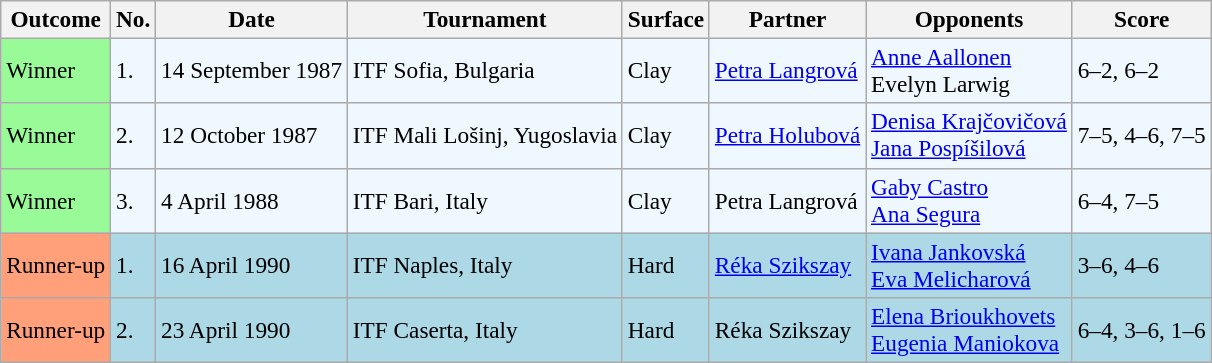<table class="sortable wikitable" style=font-size:97%>
<tr>
<th>Outcome</th>
<th>No.</th>
<th>Date</th>
<th>Tournament</th>
<th>Surface</th>
<th>Partner</th>
<th>Opponents</th>
<th class="unsortable">Score</th>
</tr>
<tr bgcolor=f0f8ff>
<td style="background:#98fb98;">Winner</td>
<td>1.</td>
<td>14 September 1987</td>
<td>ITF Sofia, Bulgaria</td>
<td>Clay</td>
<td> <a href='#'>Petra Langrová</a></td>
<td> <a href='#'>Anne Aallonen</a> <br>  Evelyn Larwig</td>
<td>6–2, 6–2</td>
</tr>
<tr bgcolor=f0f8ff>
<td style="background:#98fb98;">Winner</td>
<td>2.</td>
<td>12 October 1987</td>
<td>ITF Mali Lošinj, Yugoslavia</td>
<td>Clay</td>
<td> <a href='#'>Petra Holubová</a></td>
<td> <a href='#'>Denisa Krajčovičová</a> <br>  <a href='#'>Jana Pospíšilová</a></td>
<td>7–5, 4–6, 7–5</td>
</tr>
<tr bgcolor=f0f8ff>
<td style="background:#98fb98;">Winner</td>
<td>3.</td>
<td>4 April 1988</td>
<td>ITF Bari, Italy</td>
<td>Clay</td>
<td> Petra Langrová</td>
<td> <a href='#'>Gaby Castro</a> <br>  <a href='#'>Ana Segura</a></td>
<td>6–4, 7–5</td>
</tr>
<tr style="background:lightblue;">
<td style="background:#ffa07a;">Runner-up</td>
<td>1.</td>
<td>16 April 1990</td>
<td>ITF Naples, Italy</td>
<td>Hard</td>
<td> <a href='#'>Réka Szikszay</a></td>
<td> <a href='#'>Ivana Jankovská</a> <br>  <a href='#'>Eva Melicharová</a></td>
<td>3–6, 4–6</td>
</tr>
<tr style="background:lightblue;">
<td style="background:#ffa07a;">Runner-up</td>
<td>2.</td>
<td>23 April 1990</td>
<td>ITF Caserta, Italy</td>
<td>Hard</td>
<td> Réka Szikszay</td>
<td> <a href='#'>Elena Brioukhovets</a> <br>  <a href='#'>Eugenia Maniokova</a></td>
<td>6–4, 3–6, 1–6</td>
</tr>
</table>
